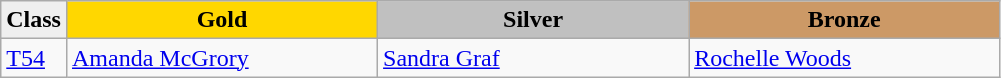<table class="wikitable" style="text-align:left">
<tr align="center">
<td bgcolor=efefef><strong>Class</strong></td>
<td width=200 bgcolor=gold><strong>Gold</strong></td>
<td width=200 bgcolor=silver><strong>Silver</strong></td>
<td width=200 bgcolor=CC9966><strong>Bronze</strong></td>
</tr>
<tr>
<td><a href='#'>T54</a></td>
<td><a href='#'>Amanda McGrory</a><br><em> </em></td>
<td><a href='#'>Sandra Graf</a><br><em> </em></td>
<td><a href='#'>Rochelle Woods</a><br><em> </em></td>
</tr>
</table>
